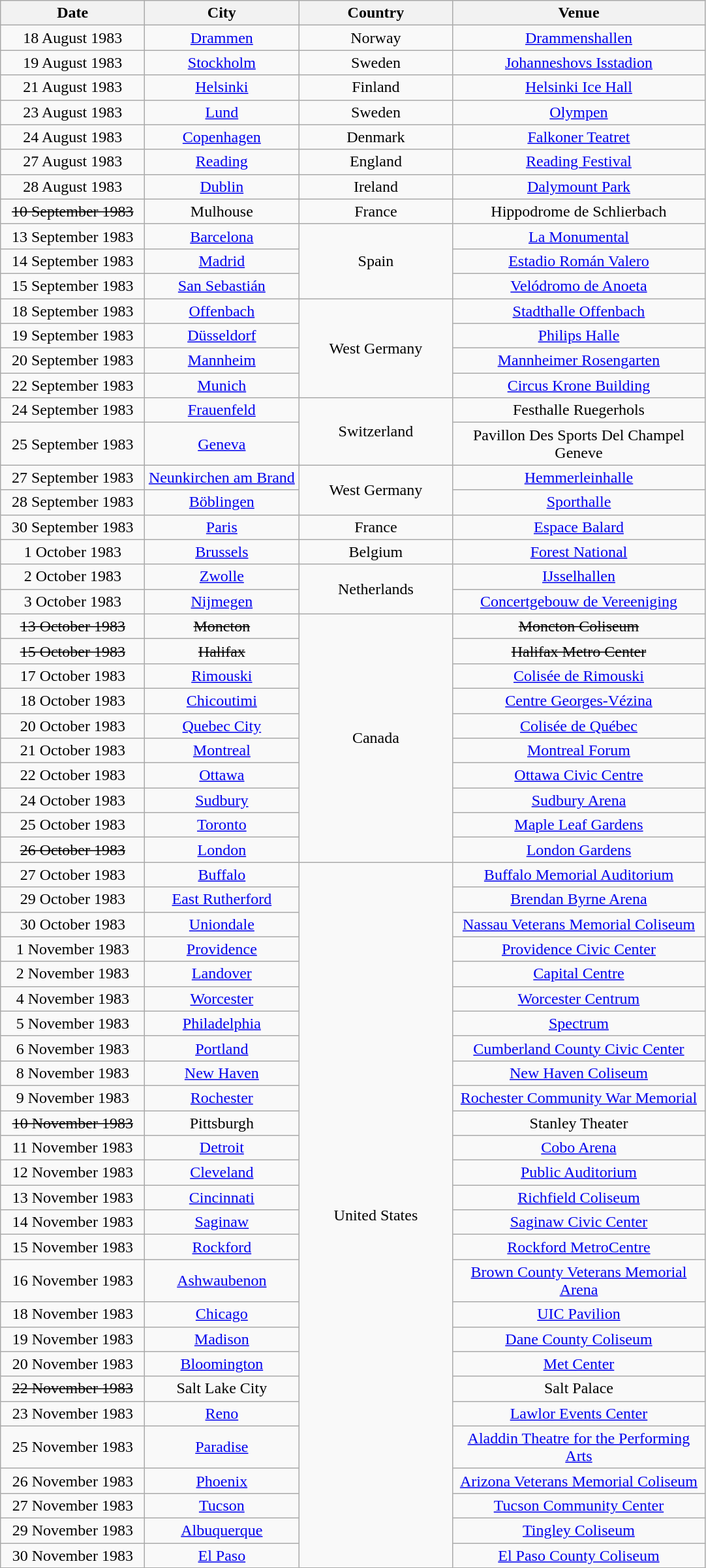<table class="wikitable" style="text-align:center;">
<tr>
<th style="width:140px;">Date</th>
<th style="width:150px;">City</th>
<th style="width:150px;">Country</th>
<th style="width:250px;">Venue</th>
</tr>
<tr>
<td>18 August 1983</td>
<td><a href='#'>Drammen</a></td>
<td>Norway</td>
<td><a href='#'>Drammenshallen</a></td>
</tr>
<tr>
<td>19 August 1983</td>
<td><a href='#'>Stockholm</a></td>
<td>Sweden</td>
<td><a href='#'>Johanneshovs Isstadion</a></td>
</tr>
<tr>
<td>21 August 1983</td>
<td><a href='#'>Helsinki</a></td>
<td>Finland</td>
<td><a href='#'>Helsinki Ice Hall</a></td>
</tr>
<tr>
<td>23 August 1983</td>
<td><a href='#'>Lund</a></td>
<td>Sweden</td>
<td><a href='#'>Olympen</a></td>
</tr>
<tr>
<td>24 August 1983</td>
<td><a href='#'>Copenhagen</a></td>
<td>Denmark</td>
<td><a href='#'>Falkoner Teatret</a></td>
</tr>
<tr>
<td>27 August 1983</td>
<td><a href='#'>Reading</a></td>
<td>England</td>
<td><a href='#'>Reading Festival</a></td>
</tr>
<tr>
<td>28 August 1983</td>
<td><a href='#'>Dublin</a></td>
<td>Ireland</td>
<td><a href='#'>Dalymount Park</a></td>
</tr>
<tr>
<td><s>10 September 1983</s></td>
<td>Mulhouse</td>
<td>France</td>
<td>Hippodrome de Schlierbach</td>
</tr>
<tr>
<td>13 September 1983</td>
<td><a href='#'>Barcelona</a></td>
<td rowspan="3">Spain</td>
<td><a href='#'>La Monumental</a></td>
</tr>
<tr>
<td>14 September 1983</td>
<td><a href='#'>Madrid</a></td>
<td><a href='#'>Estadio Román Valero</a></td>
</tr>
<tr>
<td>15 September 1983</td>
<td><a href='#'>San Sebastián</a></td>
<td><a href='#'>Velódromo de Anoeta</a></td>
</tr>
<tr>
<td>18 September 1983</td>
<td><a href='#'>Offenbach</a></td>
<td rowspan="4">West Germany</td>
<td><a href='#'>Stadthalle Offenbach</a></td>
</tr>
<tr>
<td>19 September 1983</td>
<td><a href='#'>Düsseldorf</a></td>
<td><a href='#'>Philips Halle</a></td>
</tr>
<tr>
<td>20 September 1983</td>
<td><a href='#'>Mannheim</a></td>
<td><a href='#'>Mannheimer Rosengarten</a></td>
</tr>
<tr>
<td>22 September 1983</td>
<td><a href='#'>Munich</a></td>
<td><a href='#'>Circus Krone Building</a></td>
</tr>
<tr>
<td>24 September 1983</td>
<td><a href='#'>Frauenfeld</a></td>
<td rowspan="2">Switzerland</td>
<td>Festhalle Ruegerhols</td>
</tr>
<tr>
<td>25 September 1983</td>
<td><a href='#'>Geneva</a></td>
<td>Pavillon Des Sports Del Champel Geneve</td>
</tr>
<tr>
<td>27 September 1983</td>
<td><a href='#'>Neunkirchen am Brand</a></td>
<td rowspan="2">West Germany</td>
<td><a href='#'>Hemmerleinhalle</a></td>
</tr>
<tr>
<td>28 September 1983</td>
<td><a href='#'>Böblingen</a></td>
<td><a href='#'>Sporthalle</a></td>
</tr>
<tr>
<td>30 September 1983</td>
<td><a href='#'>Paris</a></td>
<td>France</td>
<td><a href='#'>Espace Balard</a></td>
</tr>
<tr>
<td>1 October 1983</td>
<td><a href='#'>Brussels</a></td>
<td>Belgium</td>
<td><a href='#'>Forest National</a></td>
</tr>
<tr>
<td>2 October 1983</td>
<td><a href='#'>Zwolle</a></td>
<td rowspan="2">Netherlands</td>
<td><a href='#'>IJsselhallen</a></td>
</tr>
<tr>
<td>3 October 1983</td>
<td><a href='#'>Nijmegen</a></td>
<td><a href='#'>Concertgebouw de Vereeniging</a></td>
</tr>
<tr>
<td><s>13 October 1983</s></td>
<td><s>Moncton</s></td>
<td rowspan="10">Canada</td>
<td><s>Moncton Coliseum</s></td>
</tr>
<tr>
<td><s>15 October 1983</s></td>
<td><s>Halifax</s></td>
<td><s>Halifax Metro Center</s></td>
</tr>
<tr>
<td>17 October 1983</td>
<td><a href='#'>Rimouski</a></td>
<td><a href='#'>Colisée de Rimouski</a></td>
</tr>
<tr>
<td>18 October 1983</td>
<td><a href='#'>Chicoutimi</a></td>
<td><a href='#'>Centre Georges-Vézina</a></td>
</tr>
<tr>
<td>20 October 1983</td>
<td><a href='#'>Quebec City</a></td>
<td><a href='#'>Colisée de Québec</a></td>
</tr>
<tr>
<td>21 October 1983</td>
<td><a href='#'>Montreal</a></td>
<td><a href='#'>Montreal Forum</a></td>
</tr>
<tr>
<td>22 October 1983</td>
<td><a href='#'>Ottawa</a></td>
<td><a href='#'>Ottawa Civic Centre</a></td>
</tr>
<tr>
<td>24 October 1983</td>
<td><a href='#'>Sudbury</a></td>
<td><a href='#'>Sudbury Arena</a></td>
</tr>
<tr>
<td>25 October 1983</td>
<td><a href='#'>Toronto</a></td>
<td><a href='#'>Maple Leaf Gardens</a></td>
</tr>
<tr>
<td><s>26 October 1983</s></td>
<td><a href='#'>London</a></td>
<td><a href='#'>London Gardens</a></td>
</tr>
<tr>
<td>27 October 1983</td>
<td><a href='#'>Buffalo</a></td>
<td rowspan="27">United States</td>
<td><a href='#'>Buffalo Memorial Auditorium</a></td>
</tr>
<tr>
<td>29 October 1983</td>
<td><a href='#'>East Rutherford</a></td>
<td><a href='#'>Brendan Byrne Arena</a></td>
</tr>
<tr>
<td>30 October 1983</td>
<td><a href='#'>Uniondale</a></td>
<td><a href='#'>Nassau Veterans Memorial Coliseum</a></td>
</tr>
<tr>
<td>1 November 1983</td>
<td><a href='#'>Providence</a></td>
<td><a href='#'>Providence Civic Center</a></td>
</tr>
<tr>
<td>2 November 1983</td>
<td><a href='#'>Landover</a></td>
<td><a href='#'>Capital Centre</a></td>
</tr>
<tr>
<td>4 November 1983</td>
<td><a href='#'>Worcester</a></td>
<td><a href='#'>Worcester Centrum</a></td>
</tr>
<tr>
<td>5 November 1983</td>
<td><a href='#'>Philadelphia</a></td>
<td><a href='#'>Spectrum</a></td>
</tr>
<tr>
<td>6 November 1983</td>
<td><a href='#'>Portland</a></td>
<td><a href='#'>Cumberland County Civic Center</a></td>
</tr>
<tr>
<td>8 November 1983</td>
<td><a href='#'>New Haven</a></td>
<td><a href='#'>New Haven Coliseum</a></td>
</tr>
<tr>
<td>9 November 1983</td>
<td><a href='#'>Rochester</a></td>
<td><a href='#'>Rochester Community War Memorial</a></td>
</tr>
<tr>
<td><s>10 November 1983</s></td>
<td>Pittsburgh</td>
<td>Stanley Theater</td>
</tr>
<tr>
<td>11 November 1983</td>
<td><a href='#'>Detroit</a></td>
<td><a href='#'>Cobo Arena</a></td>
</tr>
<tr>
<td>12 November 1983</td>
<td><a href='#'>Cleveland</a></td>
<td><a href='#'>Public Auditorium</a></td>
</tr>
<tr>
<td>13 November 1983</td>
<td><a href='#'>Cincinnati</a></td>
<td><a href='#'>Richfield Coliseum</a></td>
</tr>
<tr>
<td>14 November 1983</td>
<td><a href='#'>Saginaw</a></td>
<td><a href='#'>Saginaw Civic Center</a></td>
</tr>
<tr>
<td>15 November 1983</td>
<td><a href='#'>Rockford</a></td>
<td><a href='#'>Rockford MetroCentre</a></td>
</tr>
<tr>
<td>16 November 1983</td>
<td><a href='#'>Ashwaubenon</a></td>
<td><a href='#'>Brown County Veterans Memorial Arena</a></td>
</tr>
<tr>
<td>18 November 1983</td>
<td><a href='#'>Chicago</a></td>
<td><a href='#'>UIC Pavilion</a></td>
</tr>
<tr>
<td>19 November 1983</td>
<td><a href='#'>Madison</a></td>
<td><a href='#'>Dane County Coliseum</a></td>
</tr>
<tr>
<td>20 November 1983</td>
<td><a href='#'>Bloomington</a></td>
<td><a href='#'>Met Center</a></td>
</tr>
<tr>
<td><s>22 November 1983</s></td>
<td>Salt Lake City</td>
<td>Salt Palace</td>
</tr>
<tr>
<td>23 November 1983</td>
<td><a href='#'>Reno</a></td>
<td><a href='#'>Lawlor Events Center</a></td>
</tr>
<tr>
<td>25 November 1983</td>
<td><a href='#'>Paradise</a></td>
<td><a href='#'>Aladdin Theatre for the Performing Arts</a></td>
</tr>
<tr>
<td>26 November 1983</td>
<td><a href='#'>Phoenix</a></td>
<td><a href='#'>Arizona Veterans Memorial Coliseum</a></td>
</tr>
<tr>
<td>27 November 1983</td>
<td><a href='#'>Tucson</a></td>
<td><a href='#'>Tucson Community Center</a></td>
</tr>
<tr>
<td>29 November 1983</td>
<td><a href='#'>Albuquerque</a></td>
<td><a href='#'>Tingley Coliseum</a></td>
</tr>
<tr>
<td>30 November 1983</td>
<td><a href='#'>El Paso</a></td>
<td><a href='#'>El Paso County Coliseum</a></td>
</tr>
</table>
